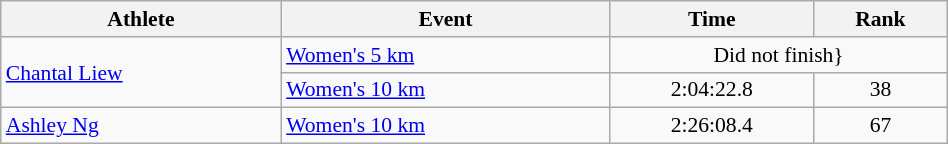<table class="wikitable" style="text-align:center; font-size:90%; width:50%;">
<tr>
<th>Athlete</th>
<th>Event</th>
<th>Time</th>
<th>Rank</th>
</tr>
<tr>
<td align=left rowspan=2><a href='#'>Chantal Liew</a></td>
<td align=left><a href='#'>Women's 5 km</a></td>
<td colspan=2>Did not finish}</td>
</tr>
<tr>
<td align=left><a href='#'>Women's 10 km</a></td>
<td>2:04:22.8</td>
<td>38</td>
</tr>
<tr>
<td align=left><a href='#'>Ashley Ng</a></td>
<td align=left><a href='#'>Women's 10 km</a></td>
<td>2:26:08.4</td>
<td>67</td>
</tr>
</table>
